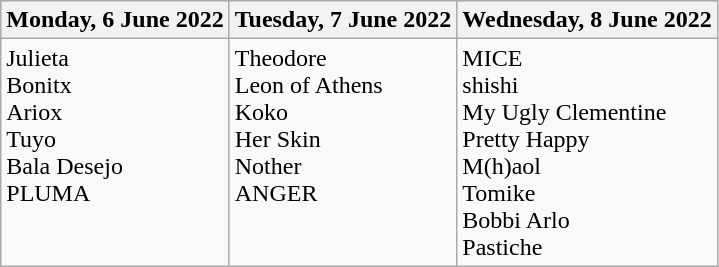<table class="wikitable">
<tr>
<th>Monday, 6 June 2022</th>
<th>Tuesday, 7 June 2022</th>
<th>Wednesday, 8 June 2022</th>
</tr>
<tr valign="top">
<td>Julieta<br>Bonitx<br>Ariox<br>Tuyo<br>Bala Desejo<br>PLUMA</td>
<td>Theodore<br>Leon of Athens<br>Koko<br>Her Skin<br>Nother<br>ANGER</td>
<td>MICE<br>shishi<br>My Ugly Clementine<br>Pretty Happy<br>M(h)aol<br>Tomike<br>Bobbi Arlo<br>Pastiche</td>
</tr>
</table>
